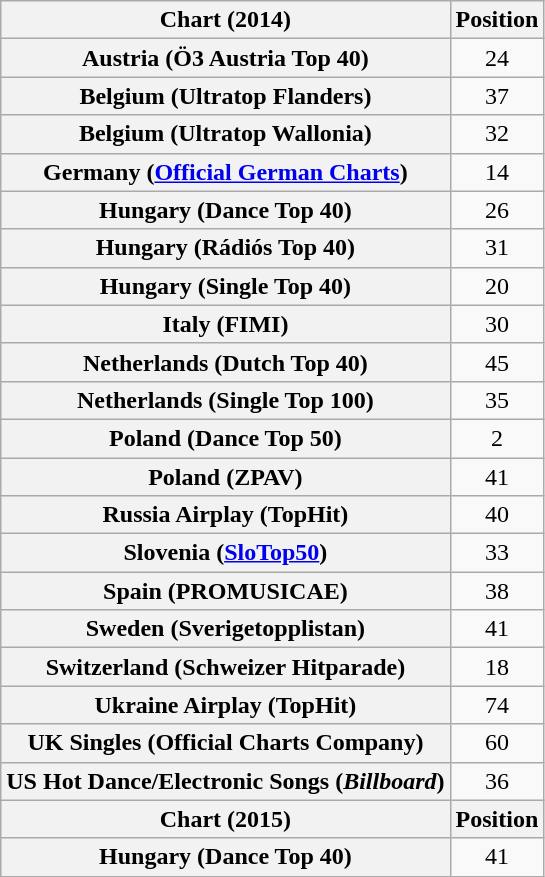<table class="wikitable sortable plainrowheaders">
<tr>
<th scope="col">Chart (2014)</th>
<th scope="col">Position</th>
</tr>
<tr>
<th scope="row">Austria (Ö3 Austria Top 40)</th>
<td style="text-align:center;">24</td>
</tr>
<tr>
<th scope="row">Belgium (Ultratop Flanders)</th>
<td style="text-align:center;">37</td>
</tr>
<tr>
<th scope="row">Belgium (Ultratop Wallonia)</th>
<td style="text-align:center;">32</td>
</tr>
<tr>
<th scope="row">Germany (<a href='#'>Official German Charts</a>)</th>
<td style="text-align:center;">14</td>
</tr>
<tr>
<th scope="row">Hungary (Dance Top 40)</th>
<td style="text-align:center;">26</td>
</tr>
<tr>
<th scope="row">Hungary (Rádiós Top 40)</th>
<td style="text-align:center;">31</td>
</tr>
<tr>
<th scope="row">Hungary (Single Top 40)</th>
<td style="text-align:center;">20</td>
</tr>
<tr>
<th scope="row">Italy (FIMI)</th>
<td style="text-align:center;">30</td>
</tr>
<tr>
<th scope="row">Netherlands (Dutch Top 40)</th>
<td style="text-align:center;">45</td>
</tr>
<tr>
<th scope="row">Netherlands (Single Top 100)</th>
<td style="text-align:center;">35</td>
</tr>
<tr>
<th scope="row">Poland (Dance Top 50)</th>
<td style="text-align:center;">2</td>
</tr>
<tr>
<th scope="row">Poland (ZPAV)</th>
<td style="text-align:center;">41</td>
</tr>
<tr>
<th scope="row">Russia Airplay (TopHit)</th>
<td style="text-align:center;">40</td>
</tr>
<tr>
<th scope="row">Slovenia (<a href='#'>SloTop50</a>)</th>
<td align=center>33</td>
</tr>
<tr>
<th scope="row">Spain (PROMUSICAE)</th>
<td align=center>38</td>
</tr>
<tr>
<th scope="row">Sweden (Sverigetopplistan)</th>
<td style="text-align:center;">41</td>
</tr>
<tr>
<th scope="row">Switzerland (Schweizer Hitparade)</th>
<td style="text-align:center;">18</td>
</tr>
<tr>
<th scope="row">Ukraine Airplay (TopHit)</th>
<td style="text-align:center;">74</td>
</tr>
<tr>
<th scope="row">UK Singles (Official Charts Company)</th>
<td style="text-align:center;">60</td>
</tr>
<tr>
<th scope="row">US Hot Dance/Electronic Songs (<em>Billboard</em>)</th>
<td style="text-align:center;">36</td>
</tr>
<tr>
<th>Chart (2015)</th>
<th>Position</th>
</tr>
<tr>
<th scope="row">Hungary (Dance Top 40)</th>
<td style="text-align:center;">41</td>
</tr>
</table>
